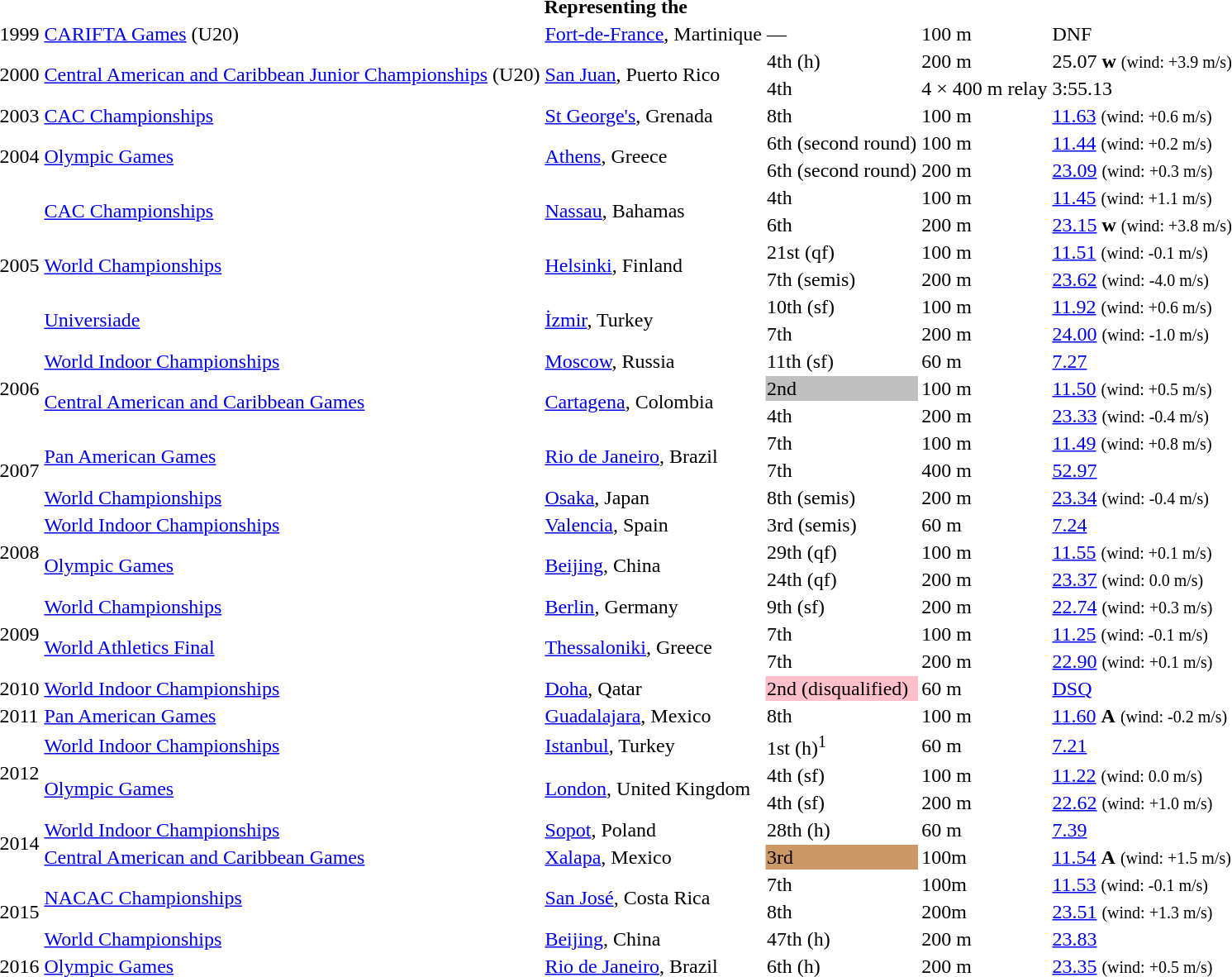<table>
<tr>
<th colspan="6">Representing the </th>
</tr>
<tr>
<td>1999</td>
<td><a href='#'>CARIFTA Games</a> (U20)</td>
<td><a href='#'>Fort-de-France</a>, Martinique</td>
<td>—</td>
<td>100 m</td>
<td>DNF</td>
</tr>
<tr>
<td rowspan=2>2000</td>
<td rowspan=2><a href='#'>Central American and Caribbean Junior Championships</a> (U20)</td>
<td rowspan=2><a href='#'>San Juan</a>, Puerto Rico</td>
<td>4th (h)</td>
<td>200 m</td>
<td>25.07 <strong>w</strong> <small>(wind: +3.9 m/s)</small></td>
</tr>
<tr>
<td>4th</td>
<td>4 × 400 m relay</td>
<td>3:55.13</td>
</tr>
<tr>
<td>2003</td>
<td><a href='#'>CAC Championships</a></td>
<td><a href='#'>St George's</a>, Grenada</td>
<td>8th</td>
<td>100 m</td>
<td><a href='#'>11.63</a> <small>(wind: +0.6 m/s)</small></td>
</tr>
<tr>
<td rowspan=2>2004</td>
<td rowspan=2><a href='#'>Olympic Games</a></td>
<td rowspan=2><a href='#'>Athens</a>, Greece</td>
<td>6th (second round)</td>
<td>100 m</td>
<td><a href='#'>11.44</a> <small>(wind: +0.2 m/s)</small></td>
</tr>
<tr>
<td>6th (second round)</td>
<td>200 m</td>
<td><a href='#'>23.09</a> <small>(wind: +0.3 m/s)</small></td>
</tr>
<tr>
<td rowspan=6>2005</td>
<td rowspan=2><a href='#'>CAC Championships</a></td>
<td rowspan=2><a href='#'>Nassau</a>, Bahamas</td>
<td>4th</td>
<td>100 m</td>
<td><a href='#'>11.45</a> <small>(wind: +1.1 m/s)</small></td>
</tr>
<tr>
<td>6th</td>
<td>200 m</td>
<td><a href='#'>23.15</a> <strong>w</strong> <small>(wind: +3.8 m/s)</small></td>
</tr>
<tr>
<td rowspan=2><a href='#'>World Championships</a></td>
<td rowspan=2><a href='#'>Helsinki</a>, Finland</td>
<td>21st (qf)</td>
<td>100 m</td>
<td><a href='#'>11.51</a> <small>(wind: -0.1 m/s)</small></td>
</tr>
<tr>
<td>7th (semis)</td>
<td>200 m</td>
<td><a href='#'>23.62</a> <small>(wind: -4.0 m/s)</small></td>
</tr>
<tr>
<td rowspan=2><a href='#'>Universiade</a></td>
<td rowspan=2><a href='#'>İzmir</a>, Turkey</td>
<td>10th (sf)</td>
<td>100 m</td>
<td><a href='#'>11.92</a> <small>(wind: +0.6 m/s)</small></td>
</tr>
<tr>
<td>7th</td>
<td>200 m</td>
<td><a href='#'>24.00</a> <small>(wind: -1.0 m/s)</small></td>
</tr>
<tr>
<td rowspan=3>2006</td>
<td><a href='#'>World Indoor Championships</a></td>
<td><a href='#'>Moscow</a>, Russia</td>
<td>11th (sf)</td>
<td>60 m</td>
<td><a href='#'>7.27</a></td>
</tr>
<tr>
<td rowspan=2><a href='#'>Central American and Caribbean Games</a></td>
<td rowspan=2><a href='#'>Cartagena</a>, Colombia</td>
<td bgcolor=silver>2nd</td>
<td>100 m</td>
<td><a href='#'>11.50</a> <small>(wind: +0.5 m/s)</small></td>
</tr>
<tr>
<td>4th</td>
<td>200 m</td>
<td><a href='#'>23.33</a> <small>(wind: -0.4 m/s)</small></td>
</tr>
<tr>
<td rowspan=3>2007</td>
<td rowspan=2><a href='#'>Pan American Games</a></td>
<td rowspan=2><a href='#'>Rio de Janeiro</a>, Brazil</td>
<td>7th</td>
<td>100 m</td>
<td><a href='#'>11.49</a> <small>(wind: +0.8 m/s)</small></td>
</tr>
<tr>
<td>7th</td>
<td>400 m</td>
<td><a href='#'>52.97</a></td>
</tr>
<tr>
<td><a href='#'>World Championships</a></td>
<td><a href='#'>Osaka</a>, Japan</td>
<td>8th (semis)</td>
<td>200 m</td>
<td><a href='#'>23.34</a> <small>(wind: -0.4 m/s)</small></td>
</tr>
<tr>
<td rowspan=3>2008</td>
<td><a href='#'>World Indoor Championships</a></td>
<td><a href='#'>Valencia</a>, Spain</td>
<td>3rd (semis)</td>
<td>60 m</td>
<td><a href='#'>7.24</a></td>
</tr>
<tr>
<td rowspan=2><a href='#'>Olympic Games</a></td>
<td rowspan=2><a href='#'>Beijing</a>, China</td>
<td>29th (qf)</td>
<td>100 m</td>
<td><a href='#'>11.55</a> <small>(wind: +0.1 m/s)</small></td>
</tr>
<tr>
<td>24th (qf)</td>
<td>200 m</td>
<td><a href='#'>23.37</a> <small>(wind: 0.0 m/s)</small></td>
</tr>
<tr>
<td rowspan=3>2009</td>
<td><a href='#'>World Championships</a></td>
<td><a href='#'>Berlin</a>, Germany</td>
<td>9th (sf)</td>
<td>200 m</td>
<td><a href='#'>22.74</a> <small>(wind: +0.3 m/s)</small></td>
</tr>
<tr>
<td rowspan=2><a href='#'>World Athletics Final</a></td>
<td rowspan=2><a href='#'>Thessaloniki</a>, Greece</td>
<td>7th</td>
<td>100 m</td>
<td><a href='#'>11.25</a> <small>(wind: -0.1 m/s)</small></td>
</tr>
<tr>
<td>7th</td>
<td>200 m</td>
<td><a href='#'>22.90</a> <small>(wind: +0.1 m/s)</small></td>
</tr>
<tr>
<td>2010</td>
<td><a href='#'>World Indoor Championships</a></td>
<td><a href='#'>Doha</a>, Qatar</td>
<td bgcolor=pink>2nd (disqualified)</td>
<td>60 m</td>
<td><a href='#'>DSQ</a></td>
</tr>
<tr>
<td>2011</td>
<td><a href='#'>Pan American Games</a></td>
<td><a href='#'>Guadalajara</a>, Mexico</td>
<td>8th</td>
<td>100 m</td>
<td><a href='#'>11.60</a> <strong>A</strong> <small>(wind: -0.2 m/s)</small></td>
</tr>
<tr>
<td rowspan=3>2012</td>
<td><a href='#'>World Indoor Championships</a></td>
<td><a href='#'>Istanbul</a>, Turkey</td>
<td>1st (h)<sup>1</sup></td>
<td>60 m</td>
<td><a href='#'>7.21</a></td>
</tr>
<tr>
<td rowspan=2><a href='#'>Olympic Games</a></td>
<td rowspan=2><a href='#'>London</a>, United Kingdom</td>
<td>4th (sf)</td>
<td>100 m</td>
<td><a href='#'>11.22</a> <small>(wind: 0.0 m/s)</small></td>
</tr>
<tr>
<td>4th (sf)</td>
<td>200 m</td>
<td><a href='#'>22.62</a> <small>(wind: +1.0 m/s)</small></td>
</tr>
<tr>
<td rowspan=2>2014</td>
<td><a href='#'>World Indoor Championships</a></td>
<td><a href='#'>Sopot</a>, Poland</td>
<td>28th (h)</td>
<td>60 m</td>
<td><a href='#'>7.39</a></td>
</tr>
<tr>
<td><a href='#'>Central American and Caribbean Games</a></td>
<td><a href='#'>Xalapa</a>, Mexico</td>
<td bgcolor="cc9966">3rd</td>
<td>100m</td>
<td><a href='#'>11.54</a> <strong>A</strong> <small>(wind: +1.5 m/s)</small></td>
</tr>
<tr>
<td rowspan=3>2015</td>
<td rowspan=2><a href='#'>NACAC Championships</a></td>
<td rowspan=2><a href='#'>San José</a>, Costa Rica</td>
<td>7th</td>
<td>100m</td>
<td><a href='#'>11.53</a> <small>(wind: -0.1 m/s)</small></td>
</tr>
<tr>
<td>8th</td>
<td>200m</td>
<td><a href='#'>23.51</a> <small>(wind: +1.3 m/s)</small></td>
</tr>
<tr>
<td><a href='#'>World Championships</a></td>
<td><a href='#'>Beijing</a>, China</td>
<td>47th (h)</td>
<td>200 m</td>
<td><a href='#'>23.83</a></td>
</tr>
<tr>
<td>2016</td>
<td><a href='#'>Olympic Games</a></td>
<td><a href='#'>Rio de Janeiro</a>, Brazil</td>
<td>6th (h)</td>
<td>200 m</td>
<td><a href='#'>23.35</a> <small>(wind: +0.5 m/s)</small></td>
</tr>
</table>
